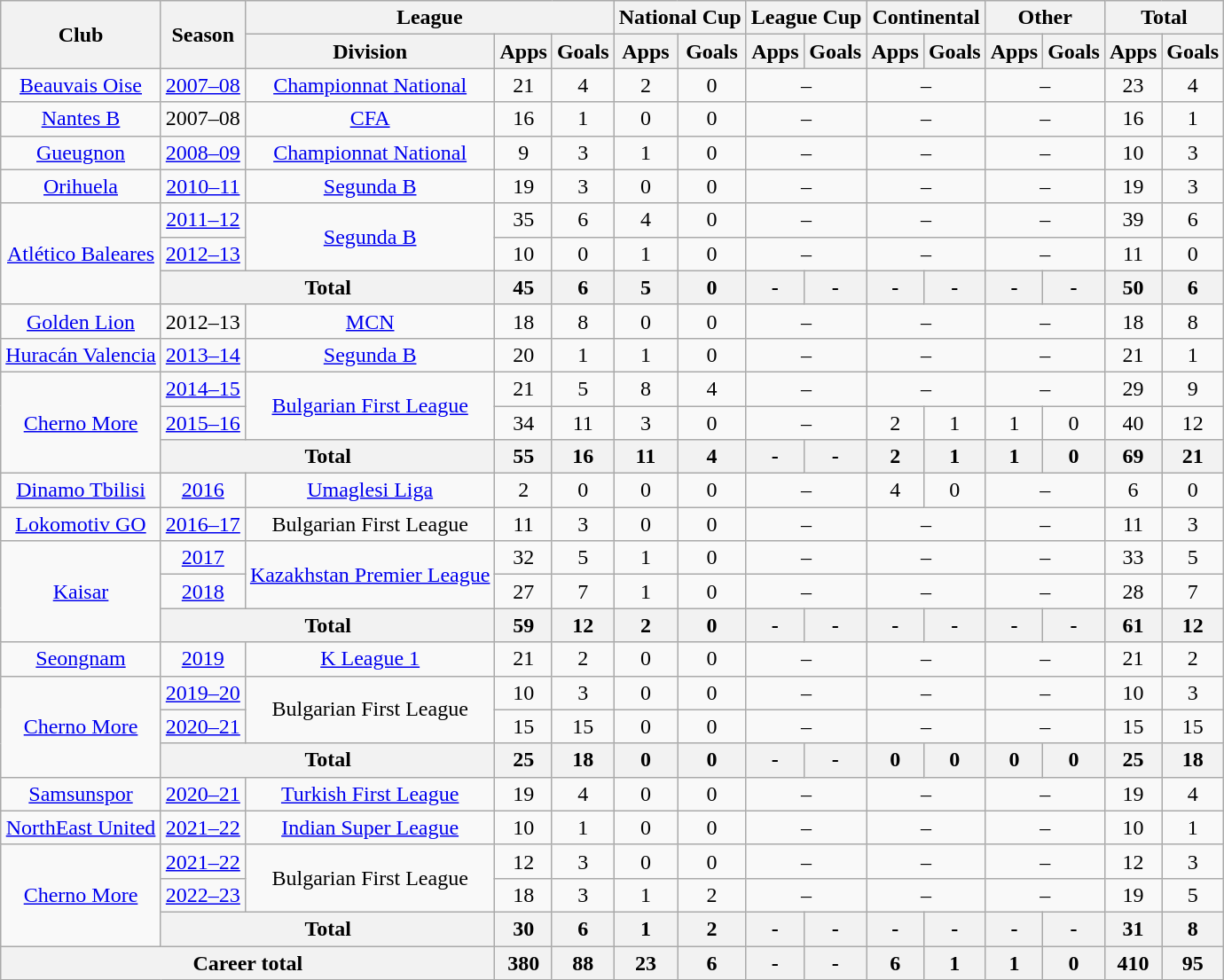<table class="wikitable" style="text-align: center;">
<tr>
<th rowspan="2">Club</th>
<th rowspan="2">Season</th>
<th colspan="3">League</th>
<th colspan="2">National Cup</th>
<th colspan="2">League Cup</th>
<th colspan="2">Continental</th>
<th colspan="2">Other</th>
<th colspan="2">Total</th>
</tr>
<tr>
<th>Division</th>
<th>Apps</th>
<th>Goals</th>
<th>Apps</th>
<th>Goals</th>
<th>Apps</th>
<th>Goals</th>
<th>Apps</th>
<th>Goals</th>
<th>Apps</th>
<th>Goals</th>
<th>Apps</th>
<th>Goals</th>
</tr>
<tr>
<td><a href='#'>Beauvais Oise</a></td>
<td><a href='#'>2007–08</a></td>
<td><a href='#'>Championnat National</a></td>
<td>21</td>
<td>4</td>
<td>2</td>
<td>0</td>
<td colspan="2">–</td>
<td colspan="2">–</td>
<td colspan="2">–</td>
<td>23</td>
<td>4</td>
</tr>
<tr>
<td><a href='#'>Nantes B</a></td>
<td>2007–08</td>
<td><a href='#'>CFA</a></td>
<td>16</td>
<td>1</td>
<td>0</td>
<td>0</td>
<td colspan="2">–</td>
<td colspan="2">–</td>
<td colspan="2">–</td>
<td>16</td>
<td>1</td>
</tr>
<tr>
<td><a href='#'>Gueugnon</a></td>
<td><a href='#'>2008–09</a></td>
<td><a href='#'>Championnat National</a></td>
<td>9</td>
<td>3</td>
<td>1</td>
<td>0</td>
<td colspan="2">–</td>
<td colspan="2">–</td>
<td colspan="2">–</td>
<td>10</td>
<td>3</td>
</tr>
<tr>
<td><a href='#'>Orihuela</a></td>
<td><a href='#'>2010–11</a></td>
<td><a href='#'>Segunda B</a></td>
<td>19</td>
<td>3</td>
<td>0</td>
<td>0</td>
<td colspan="2">–</td>
<td colspan="2">–</td>
<td colspan="2">–</td>
<td>19</td>
<td>3</td>
</tr>
<tr>
<td rowspan="3"><a href='#'>Atlético Baleares</a></td>
<td><a href='#'>2011–12</a></td>
<td rowspan="2"><a href='#'>Segunda B</a></td>
<td>35</td>
<td>6</td>
<td>4</td>
<td>0</td>
<td colspan="2">–</td>
<td colspan="2">–</td>
<td colspan="2">–</td>
<td>39</td>
<td>6</td>
</tr>
<tr>
<td><a href='#'>2012–13</a></td>
<td>10</td>
<td>0</td>
<td>1</td>
<td>0</td>
<td colspan="2">–</td>
<td colspan="2">–</td>
<td colspan="2">–</td>
<td>11</td>
<td>0</td>
</tr>
<tr>
<th colspan="2">Total</th>
<th>45</th>
<th>6</th>
<th>5</th>
<th>0</th>
<th>-</th>
<th>-</th>
<th>-</th>
<th>-</th>
<th>-</th>
<th>-</th>
<th>50</th>
<th>6</th>
</tr>
<tr>
<td><a href='#'>Golden Lion</a></td>
<td>2012–13</td>
<td><a href='#'>MCN</a></td>
<td>18</td>
<td>8</td>
<td>0</td>
<td>0</td>
<td colspan="2">–</td>
<td colspan="2">–</td>
<td colspan="2">–</td>
<td>18</td>
<td>8</td>
</tr>
<tr>
<td><a href='#'>Huracán Valencia</a></td>
<td><a href='#'>2013–14</a></td>
<td><a href='#'>Segunda B</a></td>
<td>20</td>
<td>1</td>
<td>1</td>
<td>0</td>
<td colspan="2">–</td>
<td colspan="2">–</td>
<td colspan="2">–</td>
<td>21</td>
<td>1</td>
</tr>
<tr>
<td rowspan="3"><a href='#'>Cherno More</a></td>
<td><a href='#'>2014–15</a></td>
<td rowspan="2"><a href='#'>Bulgarian First League</a></td>
<td>21</td>
<td>5</td>
<td>8</td>
<td>4</td>
<td colspan="2">–</td>
<td colspan="2">–</td>
<td colspan="2">–</td>
<td>29</td>
<td>9</td>
</tr>
<tr>
<td><a href='#'>2015–16</a></td>
<td>34</td>
<td>11</td>
<td>3</td>
<td>0</td>
<td colspan="2">–</td>
<td>2</td>
<td>1</td>
<td>1</td>
<td>0</td>
<td>40</td>
<td>12</td>
</tr>
<tr>
<th colspan="2">Total</th>
<th>55</th>
<th>16</th>
<th>11</th>
<th>4</th>
<th>-</th>
<th>-</th>
<th>2</th>
<th>1</th>
<th>1</th>
<th>0</th>
<th>69</th>
<th>21</th>
</tr>
<tr>
<td><a href='#'>Dinamo Tbilisi</a></td>
<td><a href='#'>2016</a></td>
<td><a href='#'>Umaglesi Liga</a></td>
<td>2</td>
<td>0</td>
<td>0</td>
<td>0</td>
<td colspan="2">–</td>
<td>4</td>
<td>0</td>
<td colspan="2">–</td>
<td>6</td>
<td>0</td>
</tr>
<tr>
<td rowspan="1"><a href='#'>Lokomotiv GO</a></td>
<td><a href='#'>2016–17</a></td>
<td rowspan="1">Bulgarian First League</td>
<td>11</td>
<td>3</td>
<td>0</td>
<td>0</td>
<td colspan="2">–</td>
<td colspan="2">–</td>
<td colspan="2">–</td>
<td>11</td>
<td>3</td>
</tr>
<tr>
<td rowspan="3"><a href='#'>Kaisar</a></td>
<td><a href='#'>2017</a></td>
<td rowspan="2"><a href='#'>Kazakhstan Premier League</a></td>
<td>32</td>
<td>5</td>
<td>1</td>
<td>0</td>
<td colspan="2">–</td>
<td colspan="2">–</td>
<td colspan="2">–</td>
<td>33</td>
<td>5</td>
</tr>
<tr>
<td><a href='#'>2018</a></td>
<td>27</td>
<td>7</td>
<td>1</td>
<td>0</td>
<td colspan="2">–</td>
<td colspan="2">–</td>
<td colspan="2">–</td>
<td>28</td>
<td>7</td>
</tr>
<tr>
<th colspan="2">Total</th>
<th>59</th>
<th>12</th>
<th>2</th>
<th>0</th>
<th>-</th>
<th>-</th>
<th>-</th>
<th>-</th>
<th>-</th>
<th>-</th>
<th>61</th>
<th>12</th>
</tr>
<tr>
<td rowspan="1"><a href='#'>Seongnam</a></td>
<td><a href='#'>2019</a></td>
<td rowspan="1"><a href='#'>K League 1</a></td>
<td>21</td>
<td>2</td>
<td>0</td>
<td>0</td>
<td colspan="2">–</td>
<td colspan="2">–</td>
<td colspan="2">–</td>
<td>21</td>
<td>2</td>
</tr>
<tr>
<td rowspan="3"><a href='#'>Cherno More</a></td>
<td><a href='#'>2019–20</a></td>
<td rowspan="2">Bulgarian First League</td>
<td>10</td>
<td>3</td>
<td>0</td>
<td>0</td>
<td colspan="2">–</td>
<td colspan="2">–</td>
<td colspan="2">–</td>
<td>10</td>
<td>3</td>
</tr>
<tr>
<td><a href='#'>2020–21</a></td>
<td>15</td>
<td>15</td>
<td>0</td>
<td>0</td>
<td colspan="2">–</td>
<td colspan="2">–</td>
<td colspan="2">–</td>
<td>15</td>
<td>15</td>
</tr>
<tr>
<th colspan="2">Total</th>
<th>25</th>
<th>18</th>
<th>0</th>
<th>0</th>
<th>-</th>
<th>-</th>
<th>0</th>
<th>0</th>
<th>0</th>
<th>0</th>
<th>25</th>
<th>18</th>
</tr>
<tr>
<td rowspan="1"><a href='#'>Samsunspor</a></td>
<td><a href='#'>2020–21</a></td>
<td rowpsan="1"><a href='#'>Turkish First League</a></td>
<td>19</td>
<td>4</td>
<td>0</td>
<td>0</td>
<td colspan="2">–</td>
<td colspan="2">–</td>
<td colspan="2">–</td>
<td>19</td>
<td>4</td>
</tr>
<tr>
<td rowspan="1"><a href='#'>NorthEast United</a></td>
<td><a href='#'>2021–22</a></td>
<td rowspan="1"><a href='#'>Indian Super League</a></td>
<td>10</td>
<td>1</td>
<td>0</td>
<td>0</td>
<td colspan="2">–</td>
<td colspan="2">–</td>
<td colspan="2">–</td>
<td>10</td>
<td>1</td>
</tr>
<tr>
<td rowspan="3"><a href='#'>Cherno More</a></td>
<td><a href='#'>2021–22</a></td>
<td rowspan="2">Bulgarian First League</td>
<td>12</td>
<td>3</td>
<td>0</td>
<td>0</td>
<td colspan="2">–</td>
<td colspan="2">–</td>
<td colspan="2">–</td>
<td>12</td>
<td>3</td>
</tr>
<tr>
<td><a href='#'>2022–23</a></td>
<td>18</td>
<td>3</td>
<td>1</td>
<td>2</td>
<td colspan="2">–</td>
<td colspan="2">–</td>
<td colspan="2">–</td>
<td>19</td>
<td>5</td>
</tr>
<tr>
<th colspan="2">Total</th>
<th>30</th>
<th>6</th>
<th>1</th>
<th>2</th>
<th>-</th>
<th>-</th>
<th>-</th>
<th>-</th>
<th>-</th>
<th>-</th>
<th>31</th>
<th>8</th>
</tr>
<tr>
<th colspan="3">Career total</th>
<th>380</th>
<th>88</th>
<th>23</th>
<th>6</th>
<th>-</th>
<th>-</th>
<th>6</th>
<th>1</th>
<th>1</th>
<th>0</th>
<th>410</th>
<th>95</th>
</tr>
</table>
